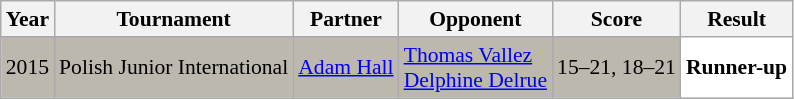<table class="sortable wikitable" style="font-size: 90%;">
<tr>
<th>Year</th>
<th>Tournament</th>
<th>Partner</th>
<th>Opponent</th>
<th>Score</th>
<th>Result</th>
</tr>
<tr style="background:#BDB8AD">
<td align="center">2015</td>
<td align="left">Polish Junior International</td>
<td align="left"> <a href='#'>Adam Hall</a></td>
<td align="left"> <a href='#'>Thomas Vallez</a><br> <a href='#'>Delphine Delrue</a></td>
<td align="left">15–21, 18–21</td>
<td style="text-align:left; background:white"> <strong>Runner-up</strong></td>
</tr>
</table>
